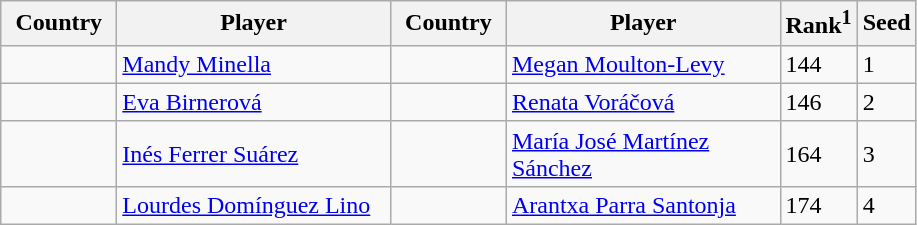<table class="sortable wikitable">
<tr>
<th width="70">Country</th>
<th width="175">Player</th>
<th width="70">Country</th>
<th width="175">Player</th>
<th>Rank<sup>1</sup></th>
<th>Seed</th>
</tr>
<tr>
<td></td>
<td><a href='#'>Mandy Minella</a></td>
<td></td>
<td><a href='#'>Megan Moulton-Levy</a></td>
<td>144</td>
<td>1</td>
</tr>
<tr>
<td></td>
<td><a href='#'>Eva Birnerová</a></td>
<td></td>
<td><a href='#'>Renata Voráčová</a></td>
<td>146</td>
<td>2</td>
</tr>
<tr>
<td></td>
<td><a href='#'>Inés Ferrer Suárez</a></td>
<td></td>
<td><a href='#'>María José Martínez Sánchez</a></td>
<td>164</td>
<td>3</td>
</tr>
<tr>
<td></td>
<td><a href='#'>Lourdes Domínguez Lino</a></td>
<td></td>
<td><a href='#'>Arantxa Parra Santonja</a></td>
<td>174</td>
<td>4</td>
</tr>
</table>
